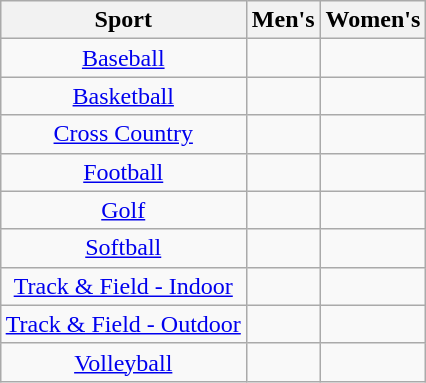<table class="wikitable" style="margin:auto; text-align:center">
<tr>
<th>Sport</th>
<th>Men's</th>
<th>Women's</th>
</tr>
<tr>
<td><a href='#'>Baseball</a></td>
<td></td>
<td></td>
</tr>
<tr>
<td><a href='#'>Basketball</a></td>
<td></td>
<td></td>
</tr>
<tr>
<td><a href='#'>Cross Country</a></td>
<td></td>
<td></td>
</tr>
<tr>
<td><a href='#'>Football</a></td>
<td></td>
<td></td>
</tr>
<tr>
<td><a href='#'>Golf</a></td>
<td></td>
<td></td>
</tr>
<tr>
<td><a href='#'>Softball</a></td>
<td></td>
<td></td>
</tr>
<tr>
<td><a href='#'>Track & Field - Indoor</a></td>
<td></td>
<td></td>
</tr>
<tr>
<td><a href='#'>Track & Field - Outdoor</a></td>
<td></td>
<td></td>
</tr>
<tr>
<td><a href='#'>Volleyball</a></td>
<td></td>
<td></td>
</tr>
</table>
